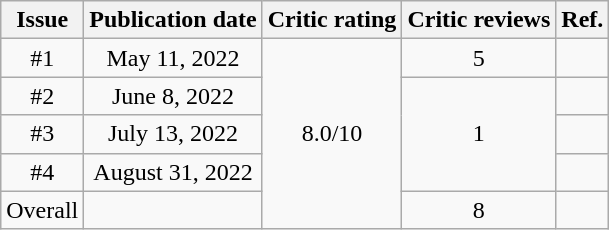<table class="wikitable" style="text-align: center;">
<tr>
<th>Issue</th>
<th>Publication date</th>
<th>Critic rating</th>
<th>Critic reviews</th>
<th>Ref.</th>
</tr>
<tr>
<td>#1</td>
<td>May 11, 2022</td>
<td rowspan="5">8.0/10</td>
<td>5</td>
<td></td>
</tr>
<tr>
<td>#2</td>
<td>June 8, 2022</td>
<td rowspan="3">1</td>
<td></td>
</tr>
<tr>
<td>#3</td>
<td>July 13, 2022</td>
<td></td>
</tr>
<tr>
<td>#4</td>
<td>August 31, 2022</td>
<td></td>
</tr>
<tr>
<td>Overall</td>
<td></td>
<td>8</td>
<td></td>
</tr>
</table>
